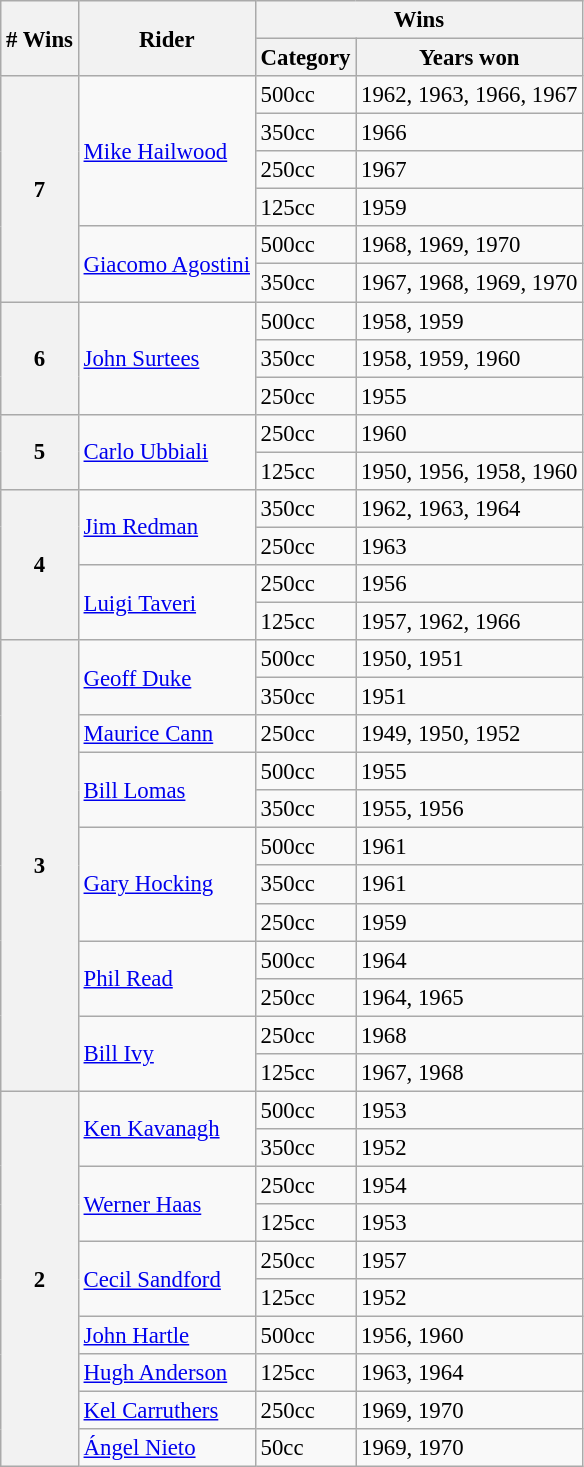<table class="wikitable" style="font-size: 95%;">
<tr>
<th rowspan=2># Wins</th>
<th rowspan=2>Rider</th>
<th colspan=2>Wins</th>
</tr>
<tr>
<th>Category</th>
<th>Years won</th>
</tr>
<tr>
<th rowspan=6>7</th>
<td rowspan=4> <a href='#'>Mike Hailwood</a></td>
<td>500cc</td>
<td>1962, 1963, 1966, 1967</td>
</tr>
<tr>
<td>350cc</td>
<td>1966</td>
</tr>
<tr>
<td>250cc</td>
<td>1967</td>
</tr>
<tr>
<td>125cc</td>
<td>1959</td>
</tr>
<tr>
<td rowspan=2> <a href='#'>Giacomo Agostini</a></td>
<td>500cc</td>
<td>1968, 1969, 1970</td>
</tr>
<tr>
<td>350cc</td>
<td>1967, 1968, 1969, 1970</td>
</tr>
<tr>
<th rowspan=3>6</th>
<td rowspan=3> <a href='#'>John Surtees</a></td>
<td>500cc</td>
<td>1958, 1959</td>
</tr>
<tr>
<td>350cc</td>
<td>1958, 1959, 1960</td>
</tr>
<tr>
<td>250cc</td>
<td>1955</td>
</tr>
<tr>
<th rowspan=2>5</th>
<td rowspan=2> <a href='#'>Carlo Ubbiali</a></td>
<td>250cc</td>
<td>1960</td>
</tr>
<tr>
<td>125cc</td>
<td>1950, 1956, 1958, 1960</td>
</tr>
<tr>
<th rowspan=4>4</th>
<td rowspan=2> <a href='#'>Jim Redman</a></td>
<td>350cc</td>
<td>1962, 1963, 1964</td>
</tr>
<tr>
<td>250cc</td>
<td>1963</td>
</tr>
<tr>
<td rowspan=2> <a href='#'>Luigi Taveri</a></td>
<td>250cc</td>
<td>1956</td>
</tr>
<tr>
<td>125cc</td>
<td>1957, 1962, 1966</td>
</tr>
<tr>
<th rowspan=12>3</th>
<td rowspan=2> <a href='#'>Geoff Duke</a></td>
<td>500cc</td>
<td>1950, 1951</td>
</tr>
<tr>
<td>350cc</td>
<td>1951</td>
</tr>
<tr>
<td> <a href='#'>Maurice Cann</a></td>
<td>250cc</td>
<td>1949, 1950, 1952</td>
</tr>
<tr>
<td rowspan=2> <a href='#'>Bill Lomas</a></td>
<td>500cc</td>
<td>1955</td>
</tr>
<tr>
<td>350cc</td>
<td>1955, 1956</td>
</tr>
<tr>
<td rowspan=3> <a href='#'>Gary Hocking</a></td>
<td>500cc</td>
<td>1961</td>
</tr>
<tr>
<td>350cc</td>
<td>1961</td>
</tr>
<tr>
<td>250cc</td>
<td>1959</td>
</tr>
<tr>
<td rowspan=2> <a href='#'>Phil Read</a></td>
<td>500cc</td>
<td>1964</td>
</tr>
<tr>
<td>250cc</td>
<td>1964, 1965</td>
</tr>
<tr>
<td rowspan=2> <a href='#'>Bill Ivy</a></td>
<td>250cc</td>
<td>1968</td>
</tr>
<tr>
<td>125cc</td>
<td>1967, 1968</td>
</tr>
<tr>
<th rowspan=10>2</th>
<td rowspan=2> <a href='#'>Ken Kavanagh</a></td>
<td>500cc</td>
<td>1953</td>
</tr>
<tr>
<td>350cc</td>
<td>1952</td>
</tr>
<tr>
<td rowspan=2> <a href='#'>Werner Haas</a></td>
<td>250cc</td>
<td>1954</td>
</tr>
<tr>
<td>125cc</td>
<td>1953</td>
</tr>
<tr>
<td rowspan=2> <a href='#'>Cecil Sandford</a></td>
<td>250cc</td>
<td>1957</td>
</tr>
<tr>
<td>125cc</td>
<td>1952</td>
</tr>
<tr>
<td> <a href='#'>John Hartle</a></td>
<td>500cc</td>
<td>1956, 1960</td>
</tr>
<tr>
<td> <a href='#'>Hugh Anderson</a></td>
<td>125cc</td>
<td>1963, 1964</td>
</tr>
<tr>
<td> <a href='#'>Kel Carruthers</a></td>
<td>250cc</td>
<td>1969, 1970</td>
</tr>
<tr>
<td> <a href='#'>Ángel Nieto</a></td>
<td>50cc</td>
<td>1969, 1970</td>
</tr>
</table>
